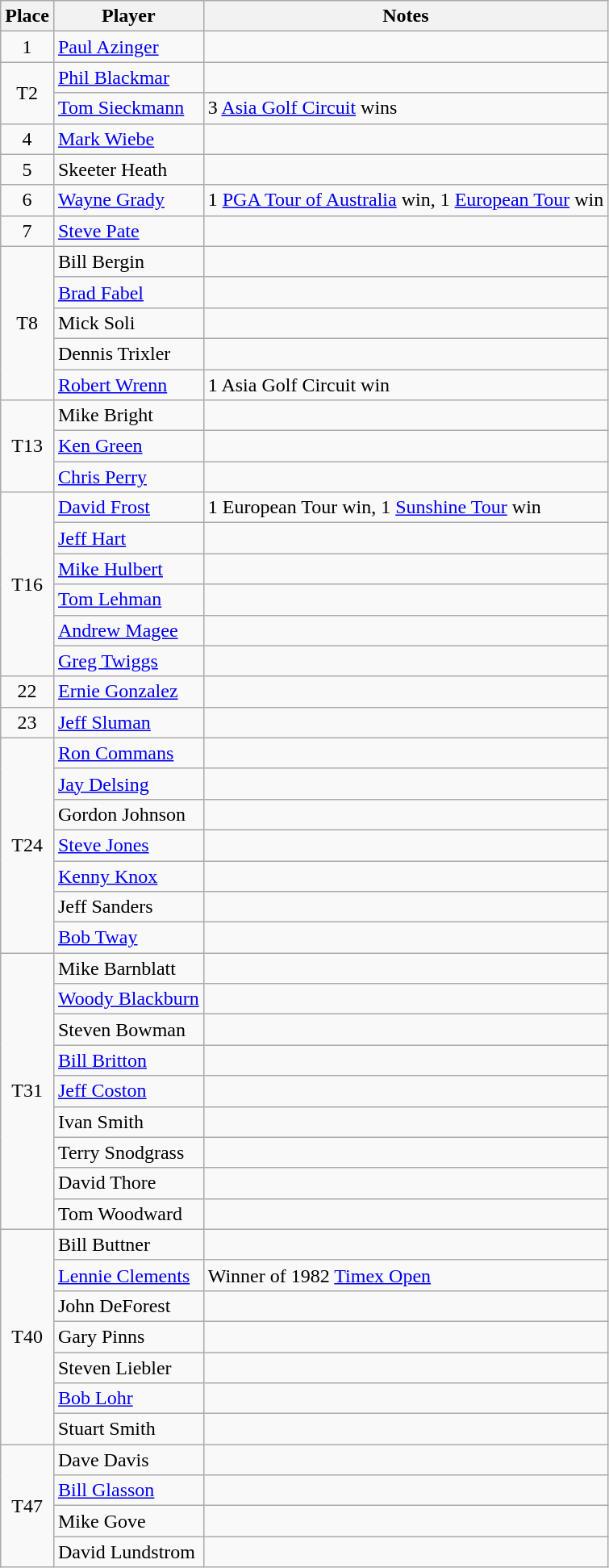<table class="wikitable sortable">
<tr>
<th>Place</th>
<th>Player</th>
<th>Notes</th>
</tr>
<tr>
<td align="center">1</td>
<td> <a href='#'>Paul Azinger</a></td>
<td></td>
</tr>
<tr>
<td rowspan="2" align="center">T2</td>
<td> <a href='#'>Phil Blackmar</a></td>
<td></td>
</tr>
<tr>
<td> <a href='#'>Tom Sieckmann</a></td>
<td>3 <a href='#'>Asia Golf Circuit</a> wins</td>
</tr>
<tr>
<td align="center">4</td>
<td> <a href='#'>Mark Wiebe</a></td>
<td></td>
</tr>
<tr>
<td align="center">5</td>
<td> Skeeter Heath</td>
<td></td>
</tr>
<tr>
<td align="center">6</td>
<td> <a href='#'>Wayne Grady</a></td>
<td>1 <a href='#'>PGA Tour of Australia</a> win, 1 <a href='#'>European Tour</a> win</td>
</tr>
<tr>
<td align="center">7</td>
<td> <a href='#'>Steve Pate</a></td>
<td></td>
</tr>
<tr>
<td rowspan="5" align="center">T8</td>
<td> Bill Bergin</td>
<td></td>
</tr>
<tr>
<td> <a href='#'>Brad Fabel</a></td>
<td></td>
</tr>
<tr>
<td> Mick Soli</td>
<td></td>
</tr>
<tr>
<td> Dennis Trixler</td>
<td></td>
</tr>
<tr>
<td> <a href='#'>Robert Wrenn</a></td>
<td>1 Asia Golf Circuit win</td>
</tr>
<tr>
<td rowspan="3" align="center">T13</td>
<td> Mike Bright</td>
<td></td>
</tr>
<tr>
<td> <a href='#'>Ken Green</a></td>
<td></td>
</tr>
<tr>
<td> <a href='#'>Chris Perry</a></td>
<td></td>
</tr>
<tr>
<td rowspan="6" align="center">T16</td>
<td> <a href='#'>David Frost</a></td>
<td>1 European Tour win, 1 <a href='#'>Sunshine Tour</a> win</td>
</tr>
<tr>
<td> <a href='#'>Jeff Hart</a></td>
<td></td>
</tr>
<tr>
<td> <a href='#'>Mike Hulbert</a></td>
<td></td>
</tr>
<tr>
<td> <a href='#'>Tom Lehman</a></td>
<td></td>
</tr>
<tr>
<td> <a href='#'>Andrew Magee</a></td>
<td></td>
</tr>
<tr>
<td> <a href='#'>Greg Twiggs</a></td>
<td></td>
</tr>
<tr>
<td align="center">22</td>
<td> <a href='#'>Ernie Gonzalez</a></td>
<td></td>
</tr>
<tr>
<td align="center">23</td>
<td> <a href='#'>Jeff Sluman</a></td>
<td></td>
</tr>
<tr>
<td rowspan="7" align="center">T24</td>
<td> <a href='#'>Ron Commans</a></td>
<td></td>
</tr>
<tr>
<td> <a href='#'>Jay Delsing</a></td>
<td></td>
</tr>
<tr>
<td> Gordon Johnson</td>
<td></td>
</tr>
<tr>
<td> <a href='#'>Steve Jones</a></td>
<td></td>
</tr>
<tr>
<td> <a href='#'>Kenny Knox</a></td>
<td></td>
</tr>
<tr>
<td> Jeff Sanders</td>
<td></td>
</tr>
<tr>
<td> <a href='#'>Bob Tway</a></td>
<td></td>
</tr>
<tr>
<td rowspan="9" align="center">T31</td>
<td> Mike Barnblatt</td>
<td></td>
</tr>
<tr>
<td> <a href='#'>Woody Blackburn</a></td>
<td></td>
</tr>
<tr>
<td> Steven Bowman</td>
<td></td>
</tr>
<tr>
<td> <a href='#'>Bill Britton</a></td>
<td></td>
</tr>
<tr>
<td> <a href='#'>Jeff Coston</a></td>
<td></td>
</tr>
<tr>
<td> Ivan Smith</td>
<td></td>
</tr>
<tr>
<td> Terry Snodgrass</td>
<td></td>
</tr>
<tr>
<td> David Thore</td>
<td></td>
</tr>
<tr>
<td> Tom Woodward</td>
<td></td>
</tr>
<tr>
<td rowspan="7" align="center">T40</td>
<td> Bill Buttner</td>
<td></td>
</tr>
<tr>
<td> <a href='#'>Lennie Clements</a></td>
<td>Winner of 1982 <a href='#'>Timex Open</a></td>
</tr>
<tr>
<td> John DeForest</td>
<td></td>
</tr>
<tr>
<td> Gary Pinns</td>
<td></td>
</tr>
<tr>
<td> Steven Liebler</td>
<td></td>
</tr>
<tr>
<td> <a href='#'>Bob Lohr</a></td>
<td></td>
</tr>
<tr>
<td> Stuart Smith</td>
<td></td>
</tr>
<tr>
<td rowspan="4" align="center">T47</td>
<td> Dave Davis</td>
<td></td>
</tr>
<tr>
<td> <a href='#'>Bill Glasson</a></td>
<td></td>
</tr>
<tr>
<td> Mike Gove</td>
<td></td>
</tr>
<tr>
<td> David Lundstrom</td>
<td></td>
</tr>
</table>
